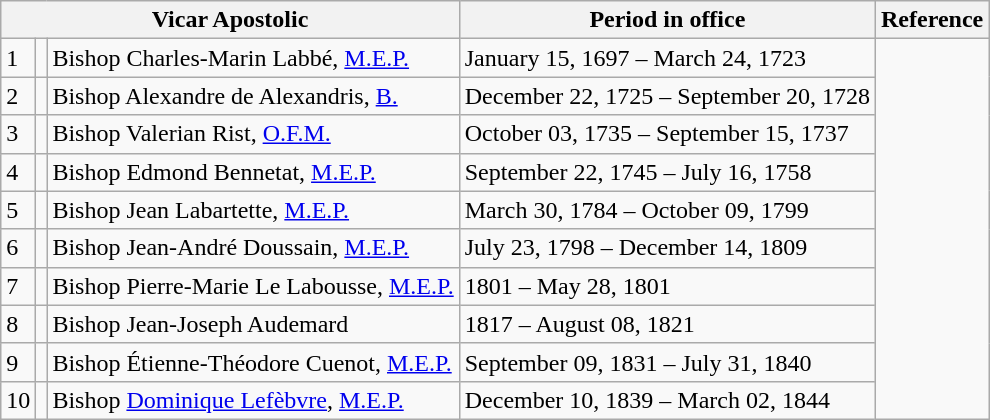<table class="wikitable">
<tr>
<th colspan="3">Vicar Apostolic</th>
<th>Period in office</th>
<th>Reference</th>
</tr>
<tr>
<td>1</td>
<td></td>
<td>Bishop Charles-Marin Labbé, <a href='#'>M.E.P.</a></td>
<td>January 15, 1697 – March 24, 1723</td>
<td rowspan=10></td>
</tr>
<tr>
<td>2</td>
<td></td>
<td>Bishop Alexandre de Alexandris, <a href='#'>B.</a></td>
<td>December 22, 1725 – September 20, 1728</td>
</tr>
<tr>
<td>3</td>
<td></td>
<td>Bishop Valerian Rist, <a href='#'>O.F.M.</a></td>
<td>October 03, 1735 – September 15, 1737</td>
</tr>
<tr>
<td>4</td>
<td></td>
<td>Bishop Edmond Bennetat, <a href='#'>M.E.P.</a></td>
<td>September 22, 1745 – July 16, 1758</td>
</tr>
<tr>
<td>5</td>
<td></td>
<td>Bishop Jean Labartette, <a href='#'>M.E.P.</a></td>
<td>March 30, 1784 – October 09, 1799</td>
</tr>
<tr>
<td>6</td>
<td></td>
<td>Bishop Jean-André Doussain, <a href='#'>M.E.P.</a></td>
<td>July 23, 1798 – December 14, 1809</td>
</tr>
<tr>
<td>7</td>
<td></td>
<td>Bishop Pierre-Marie Le Labousse, <a href='#'>M.E.P.</a></td>
<td>1801 – May 28, 1801</td>
</tr>
<tr>
<td>8</td>
<td></td>
<td>Bishop Jean-Joseph Audemard</td>
<td>1817 – August 08, 1821</td>
</tr>
<tr>
<td>9</td>
<td></td>
<td>Bishop Étienne-Théodore Cuenot, <a href='#'>M.E.P.</a></td>
<td>September 09, 1831 – July 31, 1840</td>
</tr>
<tr>
<td>10</td>
<td></td>
<td>Bishop <a href='#'>Dominique Lefèbvre</a>, <a href='#'>M.E.P.</a></td>
<td>December 10, 1839 – March 02, 1844</td>
</tr>
</table>
